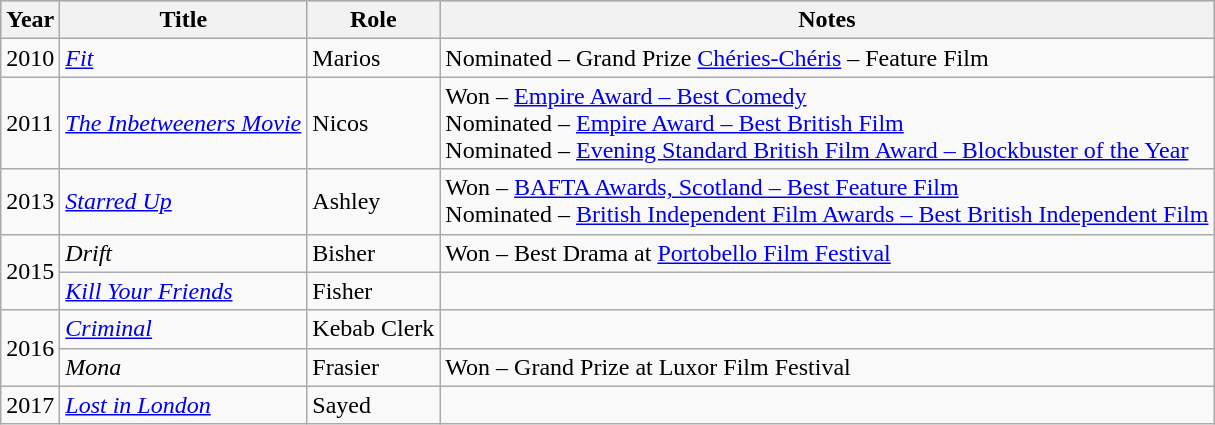<table class="wikitable" style="margin:1em 0;">
<tr style="background:#b0c4de;">
<th>Year</th>
<th>Title</th>
<th>Role</th>
<th>Notes</th>
</tr>
<tr>
<td>2010</td>
<td><em><a href='#'>Fit</a></em></td>
<td>Marios</td>
<td>Nominated – Grand Prize <a href='#'>Chéries-Chéris</a> – Feature Film</td>
</tr>
<tr>
<td>2011</td>
<td><em><a href='#'>The Inbetweeners Movie</a></em></td>
<td>Nicos</td>
<td>Won – <a href='#'>Empire Award – Best Comedy</a> <br> Nominated – <a href='#'>Empire Award – Best British Film</a> <br> Nominated – <a href='#'>Evening Standard British Film Award – Blockbuster of the Year</a></td>
</tr>
<tr>
<td>2013</td>
<td><em><a href='#'>Starred Up</a></em></td>
<td>Ashley</td>
<td>Won – <a href='#'>BAFTA Awards, Scotland – Best Feature Film</a> <br> Nominated – <a href='#'>British Independent Film Awards – Best British Independent Film</a></td>
</tr>
<tr>
<td rowspan="2">2015</td>
<td><em>Drift</em></td>
<td>Bisher</td>
<td>Won – Best Drama at <a href='#'>Portobello Film Festival</a></td>
</tr>
<tr>
<td><em><a href='#'>Kill Your Friends</a></em></td>
<td>Fisher</td>
<td></td>
</tr>
<tr>
<td rowspan="2">2016</td>
<td><em><a href='#'>Criminal</a></em></td>
<td>Kebab Clerk</td>
<td></td>
</tr>
<tr>
<td><em>Mona</em></td>
<td>Frasier</td>
<td>Won – Grand Prize at Luxor Film Festival</td>
</tr>
<tr>
<td rowspan="1">2017</td>
<td><em><a href='#'>Lost in London</a></em></td>
<td>Sayed</td>
<td></td>
</tr>
</table>
